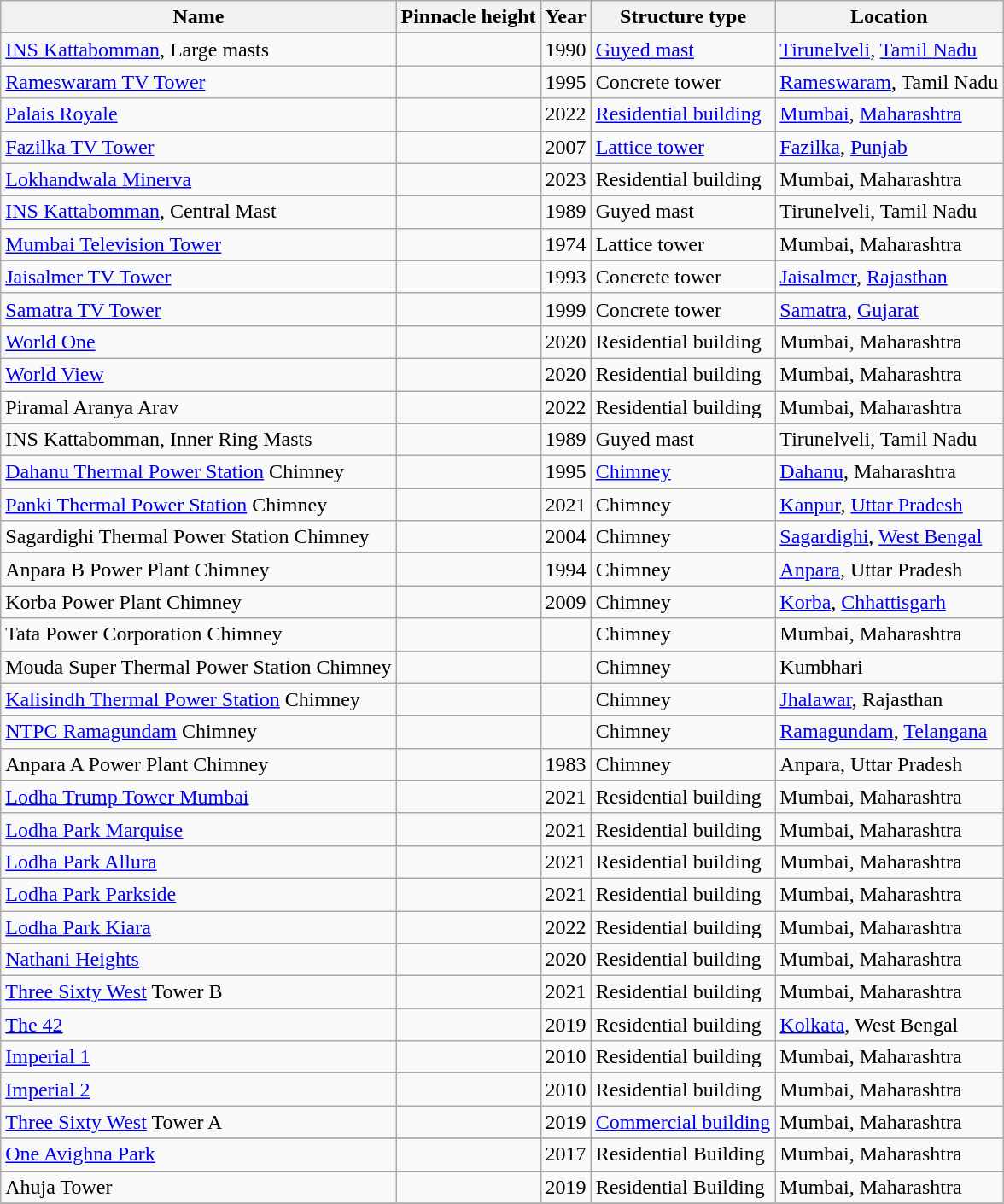<table class="wikitable">
<tr>
<th>Name</th>
<th>Pinnacle height</th>
<th>Year</th>
<th>Structure type</th>
<th>Location<br></th>
</tr>
<tr>
<td><a href='#'>INS Kattabomman</a>, Large masts</td>
<td></td>
<td>1990</td>
<td><a href='#'>Guyed mast</a></td>
<td><a href='#'>Tirunelveli</a>, <a href='#'>Tamil Nadu</a></td>
</tr>
<tr>
<td><a href='#'>Rameswaram TV Tower</a></td>
<td></td>
<td>1995</td>
<td>Concrete tower</td>
<td><a href='#'>Rameswaram</a>, Tamil Nadu</td>
</tr>
<tr>
<td><a href='#'>Palais Royale</a></td>
<td></td>
<td>2022</td>
<td><a href='#'>Residential building</a></td>
<td><a href='#'>Mumbai</a>, <a href='#'>Maharashtra</a></td>
</tr>
<tr>
<td><a href='#'>Fazilka TV Tower</a></td>
<td></td>
<td>2007</td>
<td><a href='#'>Lattice tower</a></td>
<td><a href='#'>Fazilka</a>, <a href='#'>Punjab</a></td>
</tr>
<tr>
<td><a href='#'>Lokhandwala Minerva</a></td>
<td></td>
<td>2023</td>
<td>Residential building</td>
<td>Mumbai, Maharashtra</td>
</tr>
<tr>
<td><a href='#'>INS Kattabomman</a>, Central Mast</td>
<td></td>
<td>1989</td>
<td>Guyed mast</td>
<td>Tirunelveli, Tamil Nadu</td>
</tr>
<tr>
<td><a href='#'>Mumbai Television Tower</a></td>
<td></td>
<td>1974</td>
<td>Lattice tower</td>
<td>Mumbai, Maharashtra</td>
</tr>
<tr>
<td><a href='#'>Jaisalmer TV Tower</a></td>
<td></td>
<td>1993</td>
<td>Concrete tower</td>
<td><a href='#'>Jaisalmer</a>, <a href='#'>Rajasthan</a></td>
</tr>
<tr>
<td><a href='#'>Samatra TV Tower</a></td>
<td></td>
<td>1999</td>
<td>Concrete tower</td>
<td><a href='#'>Samatra</a>, <a href='#'>Gujarat</a></td>
</tr>
<tr>
<td><a href='#'>World One</a></td>
<td></td>
<td>2020</td>
<td>Residential building</td>
<td>Mumbai, Maharashtra</td>
</tr>
<tr>
<td><a href='#'>World View</a></td>
<td></td>
<td>2020</td>
<td>Residential building</td>
<td>Mumbai, Maharashtra</td>
</tr>
<tr>
<td>Piramal Aranya Arav</td>
<td></td>
<td>2022</td>
<td>Residential building</td>
<td>Mumbai, Maharashtra</td>
</tr>
<tr>
<td>INS Kattabomman, Inner Ring Masts</td>
<td></td>
<td>1989</td>
<td>Guyed mast</td>
<td>Tirunelveli, Tamil Nadu</td>
</tr>
<tr>
<td><a href='#'>Dahanu Thermal Power Station</a> Chimney</td>
<td></td>
<td>1995</td>
<td><a href='#'>Chimney</a></td>
<td><a href='#'>Dahanu</a>, Maharashtra</td>
</tr>
<tr>
<td><a href='#'>Panki Thermal Power Station</a> Chimney</td>
<td></td>
<td>2021</td>
<td>Chimney</td>
<td><a href='#'>Kanpur</a>, <a href='#'>Uttar Pradesh</a></td>
</tr>
<tr>
<td>Sagardighi Thermal Power Station Chimney</td>
<td></td>
<td>2004</td>
<td>Chimney</td>
<td><a href='#'>Sagardighi</a>, <a href='#'>West Bengal</a></td>
</tr>
<tr>
<td>Anpara B Power Plant Chimney</td>
<td></td>
<td>1994</td>
<td>Chimney</td>
<td><a href='#'>Anpara</a>, Uttar Pradesh</td>
</tr>
<tr>
<td>Korba Power Plant Chimney</td>
<td></td>
<td>2009</td>
<td>Chimney</td>
<td><a href='#'>Korba</a>, <a href='#'>Chhattisgarh</a></td>
</tr>
<tr>
<td>Tata Power Corporation Chimney</td>
<td></td>
<td></td>
<td>Chimney</td>
<td>Mumbai, Maharashtra</td>
</tr>
<tr>
<td>Mouda Super Thermal Power Station Chimney</td>
<td></td>
<td></td>
<td>Chimney</td>
<td>Kumbhari</td>
</tr>
<tr>
<td><a href='#'>Kalisindh Thermal Power Station</a> Chimney</td>
<td></td>
<td></td>
<td>Chimney</td>
<td><a href='#'>Jhalawar</a>, Rajasthan</td>
</tr>
<tr>
<td><a href='#'>NTPC Ramagundam</a> Chimney</td>
<td></td>
<td></td>
<td>Chimney</td>
<td><a href='#'>Ramagundam</a>, <a href='#'>Telangana</a></td>
</tr>
<tr>
<td>Anpara A Power Plant Chimney</td>
<td></td>
<td>1983</td>
<td>Chimney</td>
<td>Anpara, Uttar Pradesh</td>
</tr>
<tr>
<td><a href='#'>Lodha Trump Tower Mumbai</a></td>
<td></td>
<td>2021</td>
<td>Residential building</td>
<td>Mumbai, Maharashtra</td>
</tr>
<tr>
<td><a href='#'>Lodha Park Marquise</a></td>
<td></td>
<td>2021</td>
<td>Residential building</td>
<td>Mumbai, Maharashtra</td>
</tr>
<tr>
<td><a href='#'>Lodha Park Allura</a></td>
<td></td>
<td>2021</td>
<td>Residential building</td>
<td>Mumbai, Maharashtra</td>
</tr>
<tr>
<td><a href='#'>Lodha Park Parkside</a></td>
<td></td>
<td>2021</td>
<td>Residential building</td>
<td>Mumbai, Maharashtra</td>
</tr>
<tr>
<td><a href='#'>Lodha Park Kiara</a></td>
<td></td>
<td>2022</td>
<td>Residential building</td>
<td>Mumbai, Maharashtra</td>
</tr>
<tr>
<td><a href='#'>Nathani Heights</a></td>
<td></td>
<td>2020</td>
<td>Residential building</td>
<td>Mumbai, Maharashtra</td>
</tr>
<tr>
<td><a href='#'>Three Sixty West</a> Tower B</td>
<td></td>
<td>2021</td>
<td>Residential building</td>
<td>Mumbai, Maharashtra</td>
</tr>
<tr>
<td><a href='#'>The 42</a></td>
<td></td>
<td>2019</td>
<td>Residential building</td>
<td><a href='#'>Kolkata</a>, West Bengal</td>
</tr>
<tr>
<td><a href='#'>Imperial 1</a></td>
<td></td>
<td>2010</td>
<td>Residential building</td>
<td>Mumbai, Maharashtra</td>
</tr>
<tr>
<td><a href='#'>Imperial 2</a></td>
<td></td>
<td>2010</td>
<td>Residential building</td>
<td>Mumbai, Maharashtra</td>
</tr>
<tr>
<td><a href='#'>Three Sixty West</a> Tower A</td>
<td></td>
<td>2019</td>
<td><a href='#'>Commercial building</a></td>
<td>Mumbai, Maharashtra</td>
</tr>
<tr>
</tr>
<tr>
<td><a href='#'>One Avighna Park</a></td>
<td></td>
<td>2017</td>
<td>Residential Building</td>
<td>Mumbai, Maharashtra</td>
</tr>
<tr>
<td>Ahuja Tower</td>
<td></td>
<td>2019</td>
<td>Residential Building</td>
<td>Mumbai, Maharashtra</td>
</tr>
<tr>
</tr>
</table>
